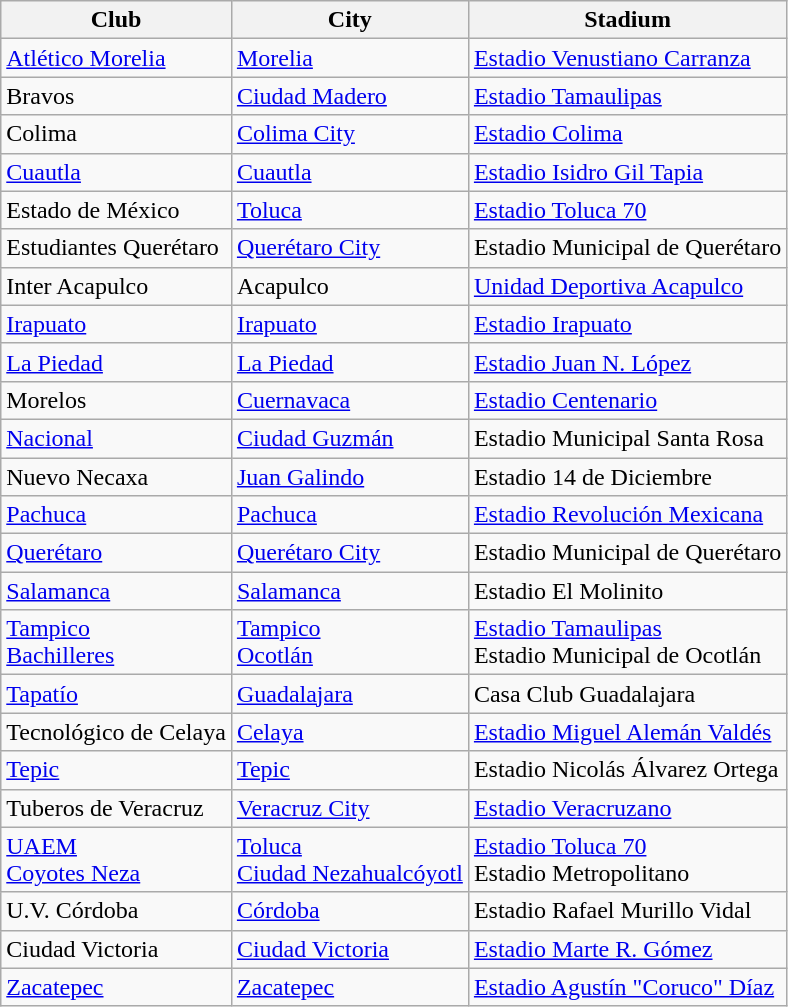<table class="wikitable sortable">
<tr>
<th>Club</th>
<th>City</th>
<th>Stadium</th>
</tr>
<tr>
<td><a href='#'>Atlético Morelia</a></td>
<td><a href='#'>Morelia</a></td>
<td><a href='#'>Estadio Venustiano Carranza</a></td>
</tr>
<tr>
<td>Bravos</td>
<td><a href='#'>Ciudad Madero</a></td>
<td><a href='#'>Estadio Tamaulipas</a></td>
</tr>
<tr>
<td>Colima</td>
<td><a href='#'>Colima City</a></td>
<td><a href='#'>Estadio Colima</a></td>
</tr>
<tr>
<td><a href='#'>Cuautla</a></td>
<td><a href='#'>Cuautla</a></td>
<td><a href='#'>Estadio Isidro Gil Tapia</a></td>
</tr>
<tr>
<td>Estado de México</td>
<td><a href='#'>Toluca</a></td>
<td><a href='#'>Estadio Toluca 70</a></td>
</tr>
<tr>
<td>Estudiantes Querétaro</td>
<td><a href='#'>Querétaro City</a></td>
<td>Estadio Municipal de Querétaro</td>
</tr>
<tr>
<td>Inter Acapulco</td>
<td>Acapulco</td>
<td><a href='#'>Unidad Deportiva Acapulco</a></td>
</tr>
<tr>
<td><a href='#'>Irapuato</a></td>
<td><a href='#'>Irapuato</a></td>
<td><a href='#'>Estadio Irapuato</a></td>
</tr>
<tr>
<td><a href='#'>La Piedad</a></td>
<td><a href='#'>La Piedad</a></td>
<td><a href='#'>Estadio Juan N. López</a></td>
</tr>
<tr>
<td>Morelos</td>
<td><a href='#'>Cuernavaca</a></td>
<td><a href='#'>Estadio Centenario</a></td>
</tr>
<tr>
<td><a href='#'>Nacional</a></td>
<td><a href='#'>Ciudad Guzmán</a></td>
<td>Estadio Municipal Santa Rosa</td>
</tr>
<tr>
<td>Nuevo Necaxa</td>
<td><a href='#'>Juan Galindo</a></td>
<td>Estadio 14 de Diciembre</td>
</tr>
<tr>
<td><a href='#'>Pachuca</a></td>
<td><a href='#'>Pachuca</a></td>
<td><a href='#'>Estadio Revolución Mexicana</a></td>
</tr>
<tr>
<td><a href='#'>Querétaro</a></td>
<td><a href='#'>Querétaro City</a></td>
<td>Estadio Municipal de Querétaro</td>
</tr>
<tr>
<td><a href='#'>Salamanca</a></td>
<td><a href='#'>Salamanca</a></td>
<td>Estadio El Molinito</td>
</tr>
<tr>
<td><a href='#'>Tampico</a><br><a href='#'>Bachilleres</a></td>
<td><a href='#'>Tampico</a><br><a href='#'>Ocotlán</a></td>
<td><a href='#'>Estadio Tamaulipas</a><br>Estadio Municipal de Ocotlán</td>
</tr>
<tr>
<td><a href='#'>Tapatío</a></td>
<td><a href='#'>Guadalajara</a></td>
<td>Casa Club Guadalajara</td>
</tr>
<tr>
<td>Tecnológico de Celaya</td>
<td><a href='#'>Celaya</a></td>
<td><a href='#'>Estadio Miguel Alemán Valdés</a></td>
</tr>
<tr>
<td><a href='#'>Tepic</a></td>
<td><a href='#'>Tepic</a></td>
<td>Estadio Nicolás Álvarez Ortega</td>
</tr>
<tr>
<td>Tuberos de Veracruz</td>
<td><a href='#'>Veracruz City</a></td>
<td><a href='#'>Estadio Veracruzano</a></td>
</tr>
<tr>
<td><a href='#'>UAEM</a><br><a href='#'>Coyotes Neza</a></td>
<td><a href='#'>Toluca</a><br><a href='#'>Ciudad Nezahualcóyotl</a></td>
<td><a href='#'>Estadio Toluca 70</a><br>Estadio Metropolitano</td>
</tr>
<tr>
<td>U.V. Córdoba</td>
<td><a href='#'>Córdoba</a></td>
<td>Estadio Rafael Murillo Vidal</td>
</tr>
<tr>
<td>Ciudad Victoria</td>
<td><a href='#'>Ciudad Victoria</a></td>
<td><a href='#'>Estadio Marte R. Gómez</a></td>
</tr>
<tr>
<td><a href='#'>Zacatepec</a></td>
<td><a href='#'>Zacatepec</a></td>
<td><a href='#'>Estadio Agustín "Coruco" Díaz</a></td>
</tr>
</table>
